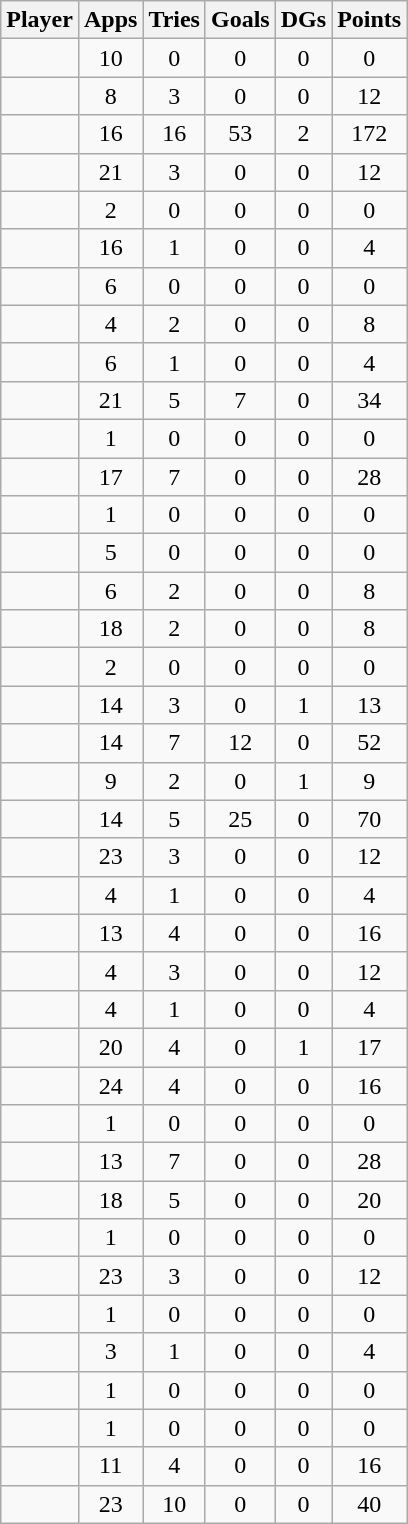<table class="wikitable sortable" style="text-align:center;">
<tr>
<th><strong>Player</strong></th>
<th><strong>Apps</strong></th>
<th><strong>Tries</strong></th>
<th><strong>Goals</strong></th>
<th><strong>DGs</strong></th>
<th><strong>Points</strong></th>
</tr>
<tr>
<td align=left></td>
<td>10</td>
<td>0</td>
<td>0</td>
<td>0</td>
<td>0</td>
</tr>
<tr>
<td align=left></td>
<td>8</td>
<td>3</td>
<td>0</td>
<td>0</td>
<td>12</td>
</tr>
<tr>
<td align=left></td>
<td>16</td>
<td>16</td>
<td>53</td>
<td>2</td>
<td>172</td>
</tr>
<tr>
<td align=left></td>
<td>21</td>
<td>3</td>
<td>0</td>
<td>0</td>
<td>12</td>
</tr>
<tr>
<td align=left></td>
<td>2</td>
<td>0</td>
<td>0</td>
<td>0</td>
<td>0</td>
</tr>
<tr>
<td align=left></td>
<td>16</td>
<td>1</td>
<td>0</td>
<td>0</td>
<td>4</td>
</tr>
<tr>
<td align=left></td>
<td>6</td>
<td>0</td>
<td>0</td>
<td>0</td>
<td>0</td>
</tr>
<tr>
<td align=left></td>
<td>4</td>
<td>2</td>
<td>0</td>
<td>0</td>
<td>8</td>
</tr>
<tr>
<td align=left></td>
<td>6</td>
<td>1</td>
<td>0</td>
<td>0</td>
<td>4</td>
</tr>
<tr>
<td align=left></td>
<td>21</td>
<td>5</td>
<td>7</td>
<td>0</td>
<td>34</td>
</tr>
<tr>
<td align=left></td>
<td>1</td>
<td>0</td>
<td>0</td>
<td>0</td>
<td>0</td>
</tr>
<tr>
<td align=left></td>
<td>17</td>
<td>7</td>
<td>0</td>
<td>0</td>
<td>28</td>
</tr>
<tr>
<td align=left></td>
<td>1</td>
<td>0</td>
<td>0</td>
<td>0</td>
<td>0</td>
</tr>
<tr>
<td align=left></td>
<td>5</td>
<td>0</td>
<td>0</td>
<td>0</td>
<td>0</td>
</tr>
<tr>
<td align=left></td>
<td>6</td>
<td>2</td>
<td>0</td>
<td>0</td>
<td>8</td>
</tr>
<tr>
<td align=left></td>
<td>18</td>
<td>2</td>
<td>0</td>
<td>0</td>
<td>8</td>
</tr>
<tr>
<td align=left></td>
<td>2</td>
<td>0</td>
<td>0</td>
<td>0</td>
<td>0</td>
</tr>
<tr>
<td align=left></td>
<td>14</td>
<td>3</td>
<td>0</td>
<td>1</td>
<td>13</td>
</tr>
<tr>
<td align=left></td>
<td>14</td>
<td>7</td>
<td>12</td>
<td>0</td>
<td>52</td>
</tr>
<tr>
<td align=left></td>
<td>9</td>
<td>2</td>
<td>0</td>
<td>1</td>
<td>9</td>
</tr>
<tr>
<td align=left></td>
<td>14</td>
<td>5</td>
<td>25</td>
<td>0</td>
<td>70</td>
</tr>
<tr>
<td align=left></td>
<td>23</td>
<td>3</td>
<td>0</td>
<td>0</td>
<td>12</td>
</tr>
<tr>
<td align=left></td>
<td>4</td>
<td>1</td>
<td>0</td>
<td>0</td>
<td>4</td>
</tr>
<tr>
<td align=left></td>
<td>13</td>
<td>4</td>
<td>0</td>
<td>0</td>
<td>16</td>
</tr>
<tr>
<td align=left></td>
<td>4</td>
<td>3</td>
<td>0</td>
<td>0</td>
<td>12</td>
</tr>
<tr>
<td align=left></td>
<td>4</td>
<td>1</td>
<td>0</td>
<td>0</td>
<td>4</td>
</tr>
<tr>
<td align=left></td>
<td>20</td>
<td>4</td>
<td>0</td>
<td>1</td>
<td>17</td>
</tr>
<tr>
<td align=left></td>
<td>24</td>
<td>4</td>
<td>0</td>
<td>0</td>
<td>16</td>
</tr>
<tr>
<td align=left></td>
<td>1</td>
<td>0</td>
<td>0</td>
<td>0</td>
<td>0</td>
</tr>
<tr>
<td align=left></td>
<td>13</td>
<td>7</td>
<td>0</td>
<td>0</td>
<td>28</td>
</tr>
<tr>
<td align=left></td>
<td>18</td>
<td>5</td>
<td>0</td>
<td>0</td>
<td>20</td>
</tr>
<tr>
<td align=left></td>
<td>1</td>
<td>0</td>
<td>0</td>
<td>0</td>
<td>0</td>
</tr>
<tr>
<td align=left></td>
<td>23</td>
<td>3</td>
<td>0</td>
<td>0</td>
<td>12</td>
</tr>
<tr>
<td align=left></td>
<td>1</td>
<td>0</td>
<td>0</td>
<td>0</td>
<td>0</td>
</tr>
<tr>
<td align=left></td>
<td>3</td>
<td>1</td>
<td>0</td>
<td>0</td>
<td>4</td>
</tr>
<tr>
<td align=left></td>
<td>1</td>
<td>0</td>
<td>0</td>
<td>0</td>
<td>0</td>
</tr>
<tr>
<td align=left></td>
<td>1</td>
<td>0</td>
<td>0</td>
<td>0</td>
<td>0</td>
</tr>
<tr>
<td align=left></td>
<td>11</td>
<td>4</td>
<td>0</td>
<td>0</td>
<td>16</td>
</tr>
<tr>
<td align=left></td>
<td>23</td>
<td>10</td>
<td>0</td>
<td>0</td>
<td>40</td>
</tr>
</table>
